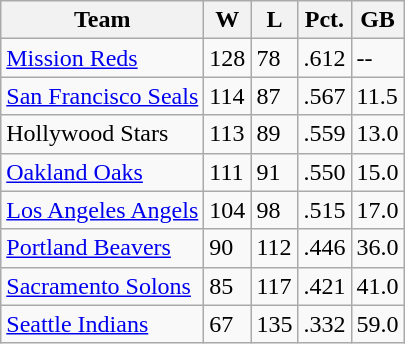<table class="wikitable">
<tr>
<th>Team</th>
<th>W</th>
<th>L</th>
<th>Pct.</th>
<th>GB</th>
</tr>
<tr>
<td><a href='#'>Mission Reds</a></td>
<td>128</td>
<td>78</td>
<td>.612</td>
<td>--</td>
</tr>
<tr>
<td><a href='#'>San Francisco Seals</a></td>
<td>114</td>
<td>87</td>
<td>.567</td>
<td>11.5</td>
</tr>
<tr>
<td>Hollywood Stars</td>
<td>113</td>
<td>89</td>
<td>.559</td>
<td>13.0</td>
</tr>
<tr>
<td><a href='#'>Oakland Oaks</a></td>
<td>111</td>
<td>91</td>
<td>.550</td>
<td>15.0</td>
</tr>
<tr>
<td><a href='#'>Los Angeles Angels</a></td>
<td>104</td>
<td>98</td>
<td>.515</td>
<td>17.0</td>
</tr>
<tr>
<td><a href='#'>Portland Beavers</a></td>
<td>90</td>
<td>112</td>
<td>.446</td>
<td>36.0</td>
</tr>
<tr>
<td><a href='#'>Sacramento Solons</a></td>
<td>85</td>
<td>117</td>
<td>.421</td>
<td>41.0</td>
</tr>
<tr>
<td><a href='#'>Seattle Indians</a></td>
<td>67</td>
<td>135</td>
<td>.332</td>
<td>59.0</td>
</tr>
</table>
